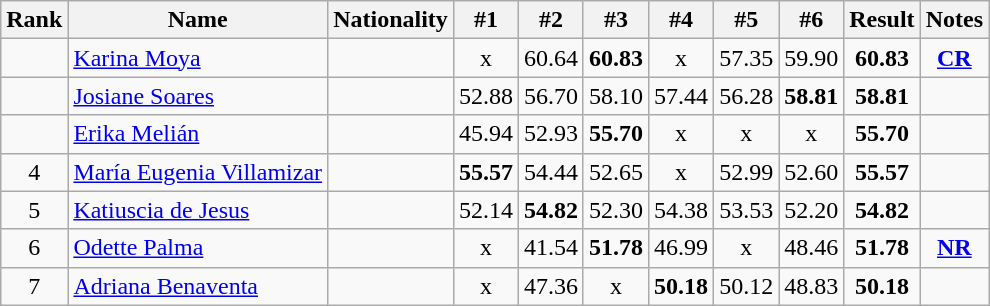<table class="wikitable sortable" style="text-align:center">
<tr>
<th>Rank</th>
<th>Name</th>
<th>Nationality</th>
<th>#1</th>
<th>#2</th>
<th>#3</th>
<th>#4</th>
<th>#5</th>
<th>#6</th>
<th>Result</th>
<th>Notes</th>
</tr>
<tr>
<td></td>
<td align=left><a href='#'>Karina Moya</a></td>
<td align=left></td>
<td>x</td>
<td>60.64</td>
<td><strong>60.83</strong></td>
<td>x</td>
<td>57.35</td>
<td>59.90</td>
<td><strong>60.83</strong></td>
<td><strong><a href='#'>CR</a></strong></td>
</tr>
<tr>
<td></td>
<td align=left><a href='#'>Josiane Soares</a></td>
<td align=left></td>
<td>52.88</td>
<td>56.70</td>
<td>58.10</td>
<td>57.44</td>
<td>56.28</td>
<td><strong>58.81</strong></td>
<td><strong>58.81</strong></td>
<td></td>
</tr>
<tr>
<td></td>
<td align=left><a href='#'>Erika Melián</a></td>
<td align=left></td>
<td>45.94</td>
<td>52.93</td>
<td><strong>55.70</strong></td>
<td>x</td>
<td>x</td>
<td>x</td>
<td><strong>55.70</strong></td>
<td></td>
</tr>
<tr>
<td>4</td>
<td align=left><a href='#'>María Eugenia Villamizar</a></td>
<td align=left></td>
<td><strong>55.57</strong></td>
<td>54.44</td>
<td>52.65</td>
<td>x</td>
<td>52.99</td>
<td>52.60</td>
<td><strong>55.57</strong></td>
<td></td>
</tr>
<tr>
<td>5</td>
<td align=left><a href='#'>Katiuscia de Jesus</a></td>
<td align=left></td>
<td>52.14</td>
<td><strong>54.82</strong></td>
<td>52.30</td>
<td>54.38</td>
<td>53.53</td>
<td>52.20</td>
<td><strong>54.82</strong></td>
<td></td>
</tr>
<tr>
<td>6</td>
<td align=left><a href='#'>Odette Palma</a></td>
<td align=left></td>
<td>x</td>
<td>41.54</td>
<td><strong>51.78</strong></td>
<td>46.99</td>
<td>x</td>
<td>48.46</td>
<td><strong>51.78</strong></td>
<td><strong><a href='#'>NR</a></strong></td>
</tr>
<tr>
<td>7</td>
<td align=left><a href='#'>Adriana Benaventa</a></td>
<td align=left></td>
<td>x</td>
<td>47.36</td>
<td>x</td>
<td><strong>50.18</strong></td>
<td>50.12</td>
<td>48.83</td>
<td><strong>50.18</strong></td>
<td></td>
</tr>
</table>
